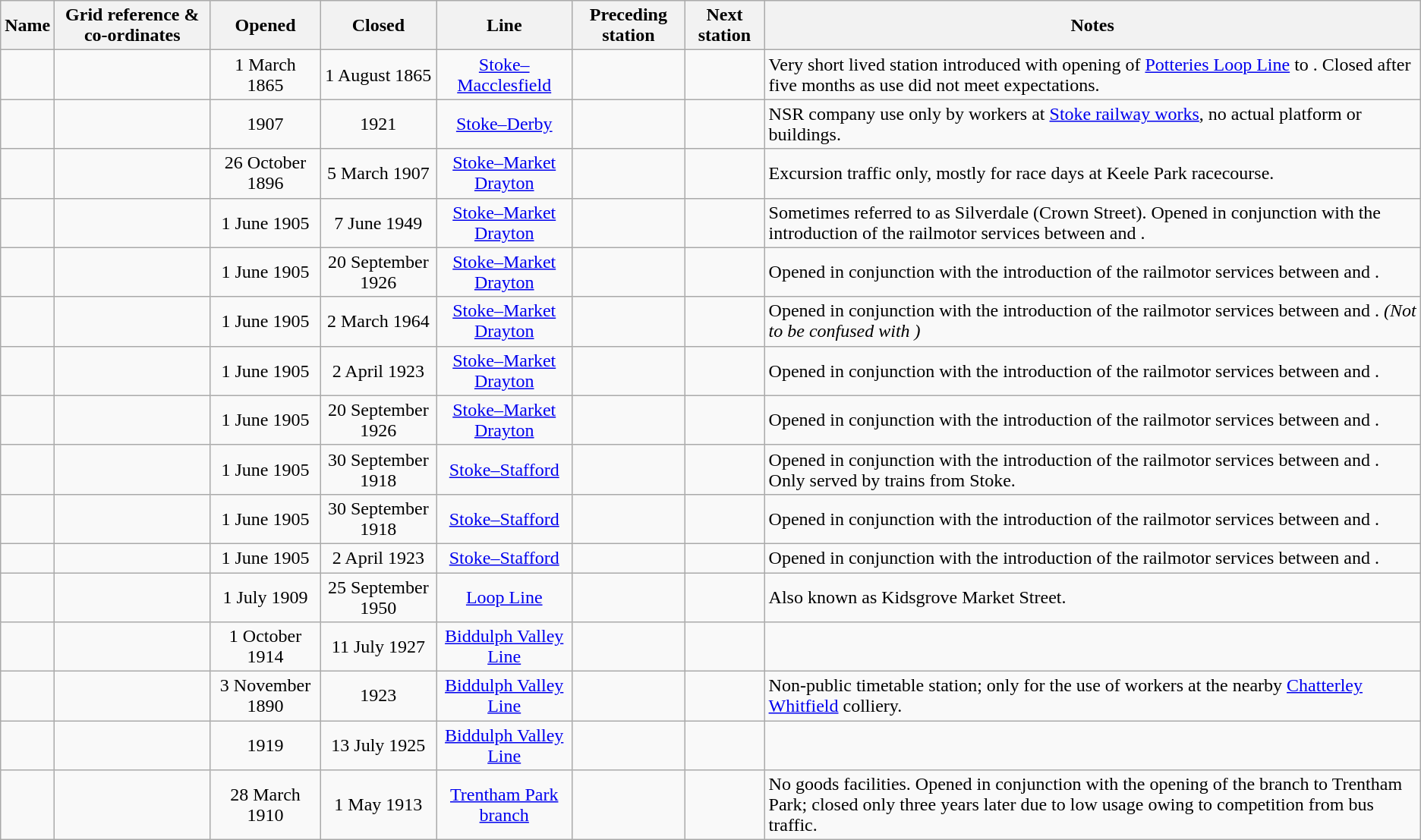<table class="wikitable">
<tr>
<th>Name</th>
<th>Grid reference & co-ordinates</th>
<th>Opened</th>
<th>Closed</th>
<th>Line</th>
<th>Preceding station</th>
<th>Next station</th>
<th>Notes</th>
</tr>
<tr>
<td></td>
<td> <br> </td>
<td style="text-align: center">1 March 1865</td>
<td style="text-align: center">1 August 1865</td>
<td style="text-align: center"><a href='#'>Stoke–Macclesfield</a></td>
<td style="text-align: center"></td>
<td style="text-align: center"></td>
<td>Very short lived station introduced with opening of <a href='#'>Potteries Loop Line</a> to . Closed after five months as use did not meet expectations.</td>
</tr>
<tr>
<td></td>
<td> <br> </td>
<td style="text-align: center">1907</td>
<td style="text-align: center">1921</td>
<td style="text-align: center"><a href='#'>Stoke–Derby</a></td>
<td style="text-align: center"></td>
<td style="text-align: center"></td>
<td>NSR company use only by workers at <a href='#'>Stoke railway works</a>, no actual platform or buildings.</td>
</tr>
<tr>
<td></td>
<td> <br> </td>
<td style="text-align: center">26 October 1896</td>
<td style="text-align: center">5 March 1907</td>
<td style="text-align: center"><a href='#'>Stoke–Market Drayton</a></td>
<td style="text-align: center"></td>
<td style="text-align: center"></td>
<td>Excursion traffic only, mostly for race days at Keele Park racecourse.</td>
</tr>
<tr>
<td></td>
<td> <br> </td>
<td style="text-align: center">1 June 1905</td>
<td style="text-align: center">7 June 1949</td>
<td style="text-align: center"><a href='#'>Stoke–Market Drayton</a></td>
<td style="text-align: center"></td>
<td style="text-align: center"></td>
<td>Sometimes referred to as Silverdale (Crown Street).  Opened in conjunction with the introduction of the railmotor services between  and .</td>
</tr>
<tr>
<td></td>
<td> <br> </td>
<td style="text-align: center">1 June 1905</td>
<td style="text-align: center">20 September 1926</td>
<td style="text-align: center"><a href='#'>Stoke–Market Drayton</a></td>
<td style="text-align: center"></td>
<td style="text-align: center"></td>
<td>Opened in conjunction with the introduction of the railmotor services between  and .</td>
</tr>
<tr>
<td></td>
<td> <br> </td>
<td style="text-align: center">1 June 1905</td>
<td style="text-align: center">2 March 1964</td>
<td style="text-align: center"><a href='#'>Stoke–Market Drayton</a></td>
<td style="text-align: center"></td>
<td style="text-align: center"></td>
<td>Opened in conjunction with the introduction of the railmotor services between  and . <em>(Not to be confused with )</em></td>
</tr>
<tr>
<td></td>
<td> <br> </td>
<td style="text-align: center">1 June 1905</td>
<td style="text-align: center">2 April 1923</td>
<td style="text-align: center"><a href='#'>Stoke–Market Drayton</a></td>
<td style="text-align: center"></td>
<td style="text-align: center"></td>
<td>Opened in conjunction with the introduction of the railmotor services between  and .</td>
</tr>
<tr>
<td></td>
<td> <br> </td>
<td style="text-align: center">1 June 1905</td>
<td style="text-align: center">20 September 1926</td>
<td style="text-align: center"><a href='#'>Stoke–Market Drayton</a></td>
<td style="text-align: center"></td>
<td style="text-align: center"></td>
<td>Opened in conjunction with the introduction of the railmotor services between  and .</td>
</tr>
<tr>
<td></td>
<td> <br> </td>
<td style="text-align: center">1 June 1905</td>
<td style="text-align: center">30 September 1918</td>
<td style="text-align: center"><a href='#'>Stoke–Stafford</a></td>
<td style="text-align: center"></td>
<td style="text-align: center"></td>
<td>Opened in conjunction with the introduction of the railmotor services between  and . Only served by trains from Stoke.</td>
</tr>
<tr>
<td></td>
<td> <br> </td>
<td style="text-align: center">1 June 1905</td>
<td style="text-align: center">30 September 1918</td>
<td style="text-align: center"><a href='#'>Stoke–Stafford</a></td>
<td style="text-align: center"></td>
<td style="text-align: center"></td>
<td>Opened in conjunction with the introduction of the railmotor services between  and .</td>
</tr>
<tr>
<td></td>
<td> <br> </td>
<td style="text-align: center">1 June 1905</td>
<td style="text-align: center">2 April 1923</td>
<td style="text-align: center"><a href='#'>Stoke–Stafford</a></td>
<td style="text-align: center"></td>
<td style="text-align: center"></td>
<td>Opened in conjunction with the introduction of the railmotor services between  and .</td>
</tr>
<tr>
<td></td>
<td> <br> </td>
<td style="text-align: center">1 July 1909</td>
<td style="text-align: center">25 September 1950</td>
<td style="text-align: center"><a href='#'>Loop Line</a></td>
<td style="text-align: center"></td>
<td style="text-align: center"></td>
<td>Also known as Kidsgrove Market Street.</td>
</tr>
<tr>
<td></td>
<td> <br> </td>
<td style="text-align: center">1 October 1914</td>
<td style="text-align: center">11 July 1927</td>
<td style="text-align: center"><a href='#'>Biddulph Valley Line</a></td>
<td style="text-align: center"></td>
<td style="text-align: center"></td>
<td></td>
</tr>
<tr>
<td></td>
<td> <br> </td>
<td style="text-align: center">3 November 1890</td>
<td style="text-align: center">1923</td>
<td style="text-align: center"><a href='#'>Biddulph Valley Line</a></td>
<td style="text-align: center"></td>
<td style="text-align: center"></td>
<td>Non-public timetable station; only for the use of workers at the nearby <a href='#'>Chatterley Whitfield</a> colliery.</td>
</tr>
<tr>
<td></td>
<td> <br> </td>
<td style="text-align: center">1919</td>
<td style="text-align: center">13 July 1925</td>
<td style="text-align: center"><a href='#'>Biddulph Valley Line</a></td>
<td style="text-align: center"></td>
<td style="text-align: center"></td>
<td></td>
</tr>
<tr>
<td></td>
<td> <br> </td>
<td style="text-align: center">28 March 1910</td>
<td style="text-align: center">1 May 1913</td>
<td style="text-align: center"><a href='#'>Trentham Park branch</a></td>
<td style="text-align: center"></td>
<td style="text-align: center"></td>
<td>No goods facilities. Opened in conjunction with the opening of the branch to Trentham Park;  closed only three years later due to low usage owing to competition from bus traffic.</td>
</tr>
</table>
